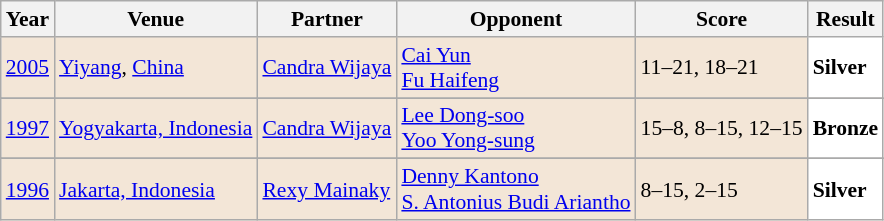<table class="sortable wikitable" style="font-size: 90%;">
<tr>
<th>Year</th>
<th>Venue</th>
<th>Partner</th>
<th>Opponent</th>
<th>Score</th>
<th>Result</th>
</tr>
<tr style="background:#F3E6D7">
<td align="center"><a href='#'>2005</a></td>
<td align="left"><a href='#'>Yiyang</a>, <a href='#'>China</a></td>
<td align="left"> <a href='#'>Candra Wijaya</a></td>
<td align="left"> <a href='#'>Cai Yun</a> <br>  <a href='#'>Fu Haifeng</a></td>
<td align="left">11–21, 18–21</td>
<td style="text-align:left; background:white"> <strong>Silver</strong></td>
</tr>
<tr>
</tr>
<tr style="background:#F3E6D7">
<td align="center"><a href='#'>1997</a></td>
<td align="left"><a href='#'>Yogyakarta, Indonesia</a></td>
<td align="left"> <a href='#'>Candra Wijaya</a></td>
<td align="left"> <a href='#'>Lee Dong-soo</a> <br>  <a href='#'>Yoo Yong-sung</a></td>
<td align="left">15–8, 8–15, 12–15</td>
<td style="text-align:left; background:white"> <strong>Bronze</strong></td>
</tr>
<tr>
</tr>
<tr style="background:#F3E6D7">
<td align="center"><a href='#'>1996</a></td>
<td align="left"><a href='#'>Jakarta, Indonesia</a></td>
<td align="left"> <a href='#'>Rexy Mainaky</a></td>
<td align="left"> <a href='#'>Denny Kantono</a> <br>  <a href='#'>S. Antonius Budi Ariantho</a></td>
<td align="left">8–15, 2–15</td>
<td style="text-align:left; background:white"> <strong>Silver</strong></td>
</tr>
</table>
